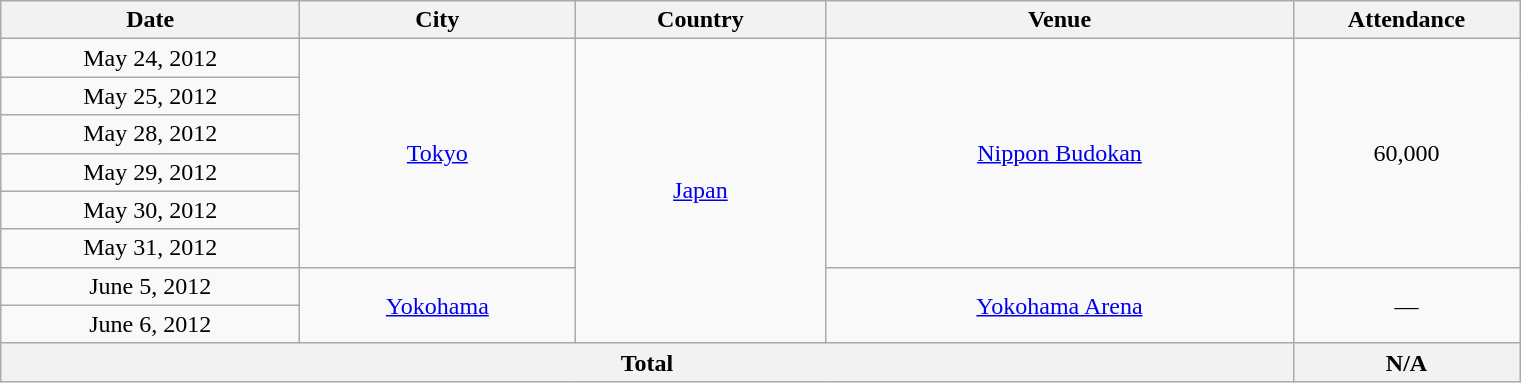<table class="wikitable" style="text-align:center;">
<tr>
<th scope="col" style="width:12em;">Date</th>
<th scope="col" style="width:11em;">City</th>
<th scope="col" style="width:10em;">Country</th>
<th scope="col" style="width:19em;">Venue</th>
<th scope="col" style="width:9em;">Attendance</th>
</tr>
<tr>
<td>May 24, 2012</td>
<td rowspan=6><a href='#'>Tokyo</a></td>
<td rowspan=8><a href='#'>Japan</a></td>
<td rowspan=6><a href='#'>Nippon Budokan</a></td>
<td rowspan="6">60,000</td>
</tr>
<tr>
<td>May 25, 2012</td>
</tr>
<tr>
<td>May 28, 2012</td>
</tr>
<tr>
<td>May 29, 2012</td>
</tr>
<tr>
<td>May 30, 2012</td>
</tr>
<tr>
<td>May 31, 2012</td>
</tr>
<tr>
<td>June 5, 2012</td>
<td rowspan=2><a href='#'>Yokohama</a></td>
<td rowspan=2><a href='#'>Yokohama Arena</a></td>
<td rowspan="2">—</td>
</tr>
<tr>
<td>June 6, 2012</td>
</tr>
<tr>
<th colspan="4">Total</th>
<th>N/A</th>
</tr>
</table>
